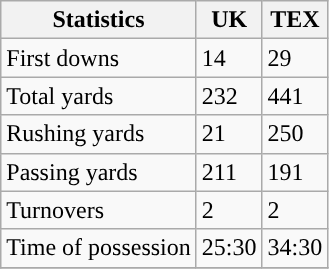<table class="wikitable" style="float: left;">
<tr>
<th>Statistics</th>
<th>UK</th>
<th>TEX</th>
</tr>
<tr>
<td>First downs</td>
<td>14</td>
<td>29</td>
</tr>
<tr>
<td>Total yards</td>
<td>232</td>
<td>441</td>
</tr>
<tr>
<td>Rushing yards</td>
<td>21</td>
<td>250</td>
</tr>
<tr>
<td>Passing yards</td>
<td>211</td>
<td>191</td>
</tr>
<tr>
<td>Turnovers</td>
<td>2</td>
<td>2</td>
</tr>
<tr>
<td>Time of possession</td>
<td>25:30</td>
<td>34:30</td>
</tr>
<tr>
</tr>
</table>
